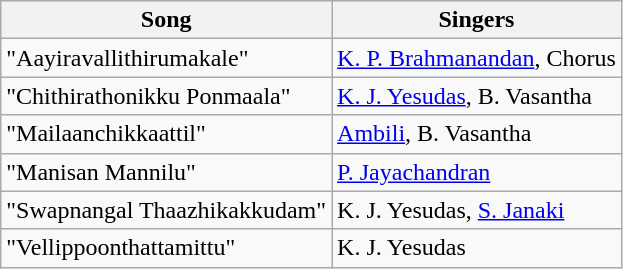<table class="wikitable">
<tr>
<th>Song</th>
<th>Singers</th>
</tr>
<tr>
<td>"Aayiravallithirumakale"</td>
<td><a href='#'>K. P. Brahmanandan</a>, Chorus</td>
</tr>
<tr>
<td>"Chithirathonikku Ponmaala"</td>
<td><a href='#'>K. J. Yesudas</a>, B. Vasantha</td>
</tr>
<tr>
<td>"Mailaanchikkaattil"</td>
<td><a href='#'>Ambili</a>, B. Vasantha</td>
</tr>
<tr>
<td>"Manisan Mannilu"</td>
<td><a href='#'>P. Jayachandran</a></td>
</tr>
<tr>
<td>"Swapnangal Thaazhikakkudam"</td>
<td>K. J. Yesudas, <a href='#'>S. Janaki</a></td>
</tr>
<tr>
<td>"Vellippoonthattamittu"</td>
<td>K. J. Yesudas</td>
</tr>
</table>
